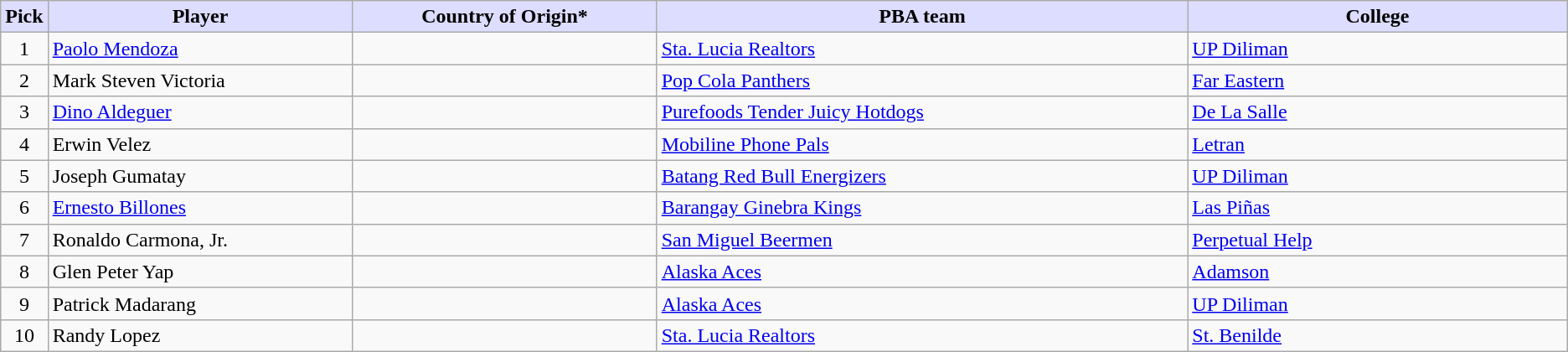<table class="wikitable">
<tr>
<th style="background:#DDDDFF;">Pick</th>
<th style="background:#DDDDFF;" width="20%">Player</th>
<th style="background:#DDDDFF;" width="20%">Country of Origin*</th>
<th style="background:#DDDDFF;" width="35%">PBA team</th>
<th style="background:#DDDDFF;" width="25%">College</th>
</tr>
<tr>
<td align=center>1</td>
<td><a href='#'>Paolo Mendoza</a></td>
<td></td>
<td><a href='#'>Sta. Lucia Realtors</a></td>
<td><a href='#'>UP Diliman</a></td>
</tr>
<tr>
<td align=center>2</td>
<td>Mark Steven Victoria</td>
<td></td>
<td><a href='#'>Pop Cola Panthers</a></td>
<td><a href='#'>Far Eastern</a></td>
</tr>
<tr>
<td align=center>3</td>
<td><a href='#'>Dino Aldeguer</a></td>
<td></td>
<td><a href='#'>Purefoods Tender Juicy Hotdogs</a></td>
<td><a href='#'>De La Salle</a></td>
</tr>
<tr>
<td align=center>4</td>
<td>Erwin Velez</td>
<td></td>
<td><a href='#'>Mobiline Phone Pals</a></td>
<td><a href='#'>Letran</a></td>
</tr>
<tr>
<td align=center>5</td>
<td>Joseph Gumatay</td>
<td></td>
<td><a href='#'>Batang Red Bull Energizers</a></td>
<td><a href='#'>UP Diliman</a></td>
</tr>
<tr>
<td align=center>6</td>
<td><a href='#'>Ernesto Billones</a></td>
<td></td>
<td><a href='#'>Barangay Ginebra Kings</a></td>
<td><a href='#'>Las Piñas</a></td>
</tr>
<tr>
<td align=center>7</td>
<td>Ronaldo Carmona, Jr.</td>
<td></td>
<td><a href='#'>San Miguel Beermen</a></td>
<td><a href='#'>Perpetual Help</a></td>
</tr>
<tr>
<td align=center>8</td>
<td>Glen Peter Yap</td>
<td></td>
<td><a href='#'>Alaska Aces</a></td>
<td><a href='#'>Adamson</a></td>
</tr>
<tr>
<td align=center>9</td>
<td>Patrick Madarang</td>
<td></td>
<td><a href='#'>Alaska Aces</a></td>
<td><a href='#'>UP Diliman</a></td>
</tr>
<tr>
<td align=center>10</td>
<td>Randy Lopez</td>
<td></td>
<td><a href='#'>Sta. Lucia Realtors</a></td>
<td><a href='#'>St. Benilde</a></td>
</tr>
</table>
